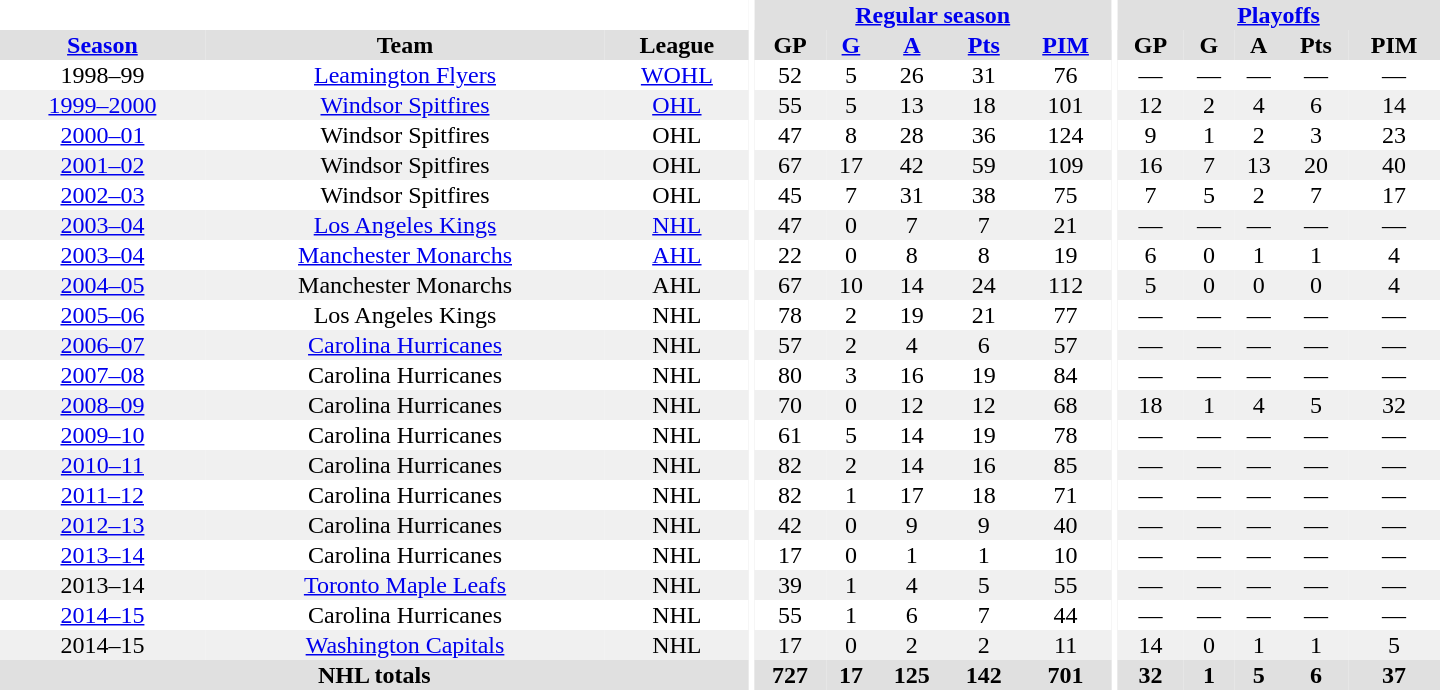<table border="0" cellpadding="1" cellspacing="0" style="text-align:center; width:60em">
<tr bgcolor="#e0e0e0">
<th colspan="3"  bgcolor="#ffffff"></th>
<th rowspan="99" bgcolor="#ffffff"></th>
<th colspan="5"><a href='#'>Regular season</a></th>
<th rowspan="99" bgcolor="#ffffff"></th>
<th colspan="5"><a href='#'>Playoffs</a></th>
</tr>
<tr bgcolor="#e0e0e0">
<th><a href='#'>Season</a></th>
<th>Team</th>
<th>League</th>
<th>GP</th>
<th><a href='#'>G</a></th>
<th><a href='#'>A</a></th>
<th><a href='#'>Pts</a></th>
<th><a href='#'>PIM</a></th>
<th>GP</th>
<th>G</th>
<th>A</th>
<th>Pts</th>
<th>PIM</th>
</tr>
<tr>
<td>1998–99</td>
<td><a href='#'>Leamington Flyers</a></td>
<td><a href='#'>WOHL</a></td>
<td>52</td>
<td>5</td>
<td>26</td>
<td>31</td>
<td>76</td>
<td>—</td>
<td>—</td>
<td>—</td>
<td>—</td>
<td>—</td>
</tr>
<tr bgcolor="#f0f0f0">
<td><a href='#'>1999–2000</a></td>
<td><a href='#'>Windsor Spitfires</a></td>
<td><a href='#'>OHL</a></td>
<td>55</td>
<td>5</td>
<td>13</td>
<td>18</td>
<td>101</td>
<td>12</td>
<td>2</td>
<td>4</td>
<td>6</td>
<td>14</td>
</tr>
<tr>
<td><a href='#'>2000–01</a></td>
<td>Windsor Spitfires</td>
<td>OHL</td>
<td>47</td>
<td>8</td>
<td>28</td>
<td>36</td>
<td>124</td>
<td>9</td>
<td>1</td>
<td>2</td>
<td>3</td>
<td>23</td>
</tr>
<tr bgcolor="#f0f0f0">
<td><a href='#'>2001–02</a></td>
<td>Windsor Spitfires</td>
<td>OHL</td>
<td>67</td>
<td>17</td>
<td>42</td>
<td>59</td>
<td>109</td>
<td>16</td>
<td>7</td>
<td>13</td>
<td>20</td>
<td>40</td>
</tr>
<tr>
<td><a href='#'>2002–03</a></td>
<td>Windsor Spitfires</td>
<td>OHL</td>
<td>45</td>
<td>7</td>
<td>31</td>
<td>38</td>
<td>75</td>
<td>7</td>
<td>5</td>
<td>2</td>
<td>7</td>
<td>17</td>
</tr>
<tr bgcolor="#f0f0f0">
<td><a href='#'>2003–04</a></td>
<td><a href='#'>Los Angeles Kings</a></td>
<td><a href='#'>NHL</a></td>
<td>47</td>
<td>0</td>
<td>7</td>
<td>7</td>
<td>21</td>
<td>—</td>
<td>—</td>
<td>—</td>
<td>—</td>
<td>—</td>
</tr>
<tr>
<td><a href='#'>2003–04</a></td>
<td><a href='#'>Manchester Monarchs</a></td>
<td><a href='#'>AHL</a></td>
<td>22</td>
<td>0</td>
<td>8</td>
<td>8</td>
<td>19</td>
<td>6</td>
<td>0</td>
<td>1</td>
<td>1</td>
<td>4</td>
</tr>
<tr bgcolor="#f0f0f0">
<td><a href='#'>2004–05</a></td>
<td>Manchester Monarchs</td>
<td>AHL</td>
<td>67</td>
<td>10</td>
<td>14</td>
<td>24</td>
<td>112</td>
<td>5</td>
<td>0</td>
<td>0</td>
<td>0</td>
<td>4</td>
</tr>
<tr>
<td><a href='#'>2005–06</a></td>
<td>Los Angeles Kings</td>
<td>NHL</td>
<td>78</td>
<td>2</td>
<td>19</td>
<td>21</td>
<td>77</td>
<td>—</td>
<td>—</td>
<td>—</td>
<td>—</td>
<td>—</td>
</tr>
<tr bgcolor="#f0f0f0">
<td><a href='#'>2006–07</a></td>
<td><a href='#'>Carolina Hurricanes</a></td>
<td>NHL</td>
<td>57</td>
<td>2</td>
<td>4</td>
<td>6</td>
<td>57</td>
<td>—</td>
<td>—</td>
<td>—</td>
<td>—</td>
<td>—</td>
</tr>
<tr>
<td><a href='#'>2007–08</a></td>
<td>Carolina Hurricanes</td>
<td>NHL</td>
<td>80</td>
<td>3</td>
<td>16</td>
<td>19</td>
<td>84</td>
<td>—</td>
<td>—</td>
<td>—</td>
<td>—</td>
<td>—</td>
</tr>
<tr bgcolor="#f0f0f0">
<td><a href='#'>2008–09</a></td>
<td>Carolina Hurricanes</td>
<td>NHL</td>
<td>70</td>
<td>0</td>
<td>12</td>
<td>12</td>
<td>68</td>
<td>18</td>
<td>1</td>
<td>4</td>
<td>5</td>
<td>32</td>
</tr>
<tr>
<td><a href='#'>2009–10</a></td>
<td>Carolina Hurricanes</td>
<td>NHL</td>
<td>61</td>
<td>5</td>
<td>14</td>
<td>19</td>
<td>78</td>
<td>—</td>
<td>—</td>
<td>—</td>
<td>—</td>
<td>—</td>
</tr>
<tr bgcolor="#f0f0f0">
<td><a href='#'>2010–11</a></td>
<td>Carolina Hurricanes</td>
<td>NHL</td>
<td>82</td>
<td>2</td>
<td>14</td>
<td>16</td>
<td>85</td>
<td>—</td>
<td>—</td>
<td>—</td>
<td>—</td>
<td>—</td>
</tr>
<tr>
<td><a href='#'>2011–12</a></td>
<td>Carolina Hurricanes</td>
<td>NHL</td>
<td>82</td>
<td>1</td>
<td>17</td>
<td>18</td>
<td>71</td>
<td>—</td>
<td>—</td>
<td>—</td>
<td>—</td>
<td>—</td>
</tr>
<tr bgcolor="#f0f0f0">
<td><a href='#'>2012–13</a></td>
<td>Carolina Hurricanes</td>
<td>NHL</td>
<td>42</td>
<td>0</td>
<td>9</td>
<td>9</td>
<td>40</td>
<td>—</td>
<td>—</td>
<td>—</td>
<td>—</td>
<td>—</td>
</tr>
<tr>
<td><a href='#'>2013–14</a></td>
<td>Carolina Hurricanes</td>
<td>NHL</td>
<td>17</td>
<td>0</td>
<td>1</td>
<td>1</td>
<td>10</td>
<td>—</td>
<td>—</td>
<td>—</td>
<td>—</td>
<td>—</td>
</tr>
<tr bgcolor="#f0f0f0">
<td>2013–14</td>
<td><a href='#'>Toronto Maple Leafs</a></td>
<td>NHL</td>
<td>39</td>
<td>1</td>
<td>4</td>
<td>5</td>
<td>55</td>
<td>—</td>
<td>—</td>
<td>—</td>
<td>—</td>
<td>—</td>
</tr>
<tr>
<td><a href='#'>2014–15</a></td>
<td>Carolina Hurricanes</td>
<td>NHL</td>
<td>55</td>
<td>1</td>
<td>6</td>
<td>7</td>
<td>44</td>
<td>—</td>
<td>—</td>
<td>—</td>
<td>—</td>
<td>—</td>
</tr>
<tr bgcolor="#f0f0f0">
<td>2014–15</td>
<td><a href='#'>Washington Capitals</a></td>
<td>NHL</td>
<td>17</td>
<td>0</td>
<td>2</td>
<td>2</td>
<td>11</td>
<td>14</td>
<td>0</td>
<td>1</td>
<td>1</td>
<td>5</td>
</tr>
<tr bgcolor="#e0e0e0">
<th colspan="3">NHL totals</th>
<th>727</th>
<th>17</th>
<th>125</th>
<th>142</th>
<th>701</th>
<th>32</th>
<th>1</th>
<th>5</th>
<th>6</th>
<th>37</th>
</tr>
</table>
